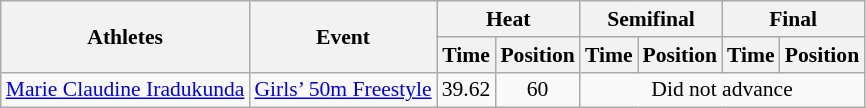<table class="wikitable" border="1" style="font-size:90%">
<tr>
<th rowspan=2>Athletes</th>
<th rowspan=2>Event</th>
<th colspan=2>Heat</th>
<th colspan=2>Semifinal</th>
<th colspan=2>Final</th>
</tr>
<tr>
<th>Time</th>
<th>Position</th>
<th>Time</th>
<th>Position</th>
<th>Time</th>
<th>Position</th>
</tr>
<tr>
<td rowspan=1><a href='#'>Marie Claudine Iradukunda</a></td>
<td><a href='#'>Girls’ 50m Freestyle</a></td>
<td align=center>39.62</td>
<td align=center>60</td>
<td colspan="4" align=center>Did not advance</td>
</tr>
</table>
